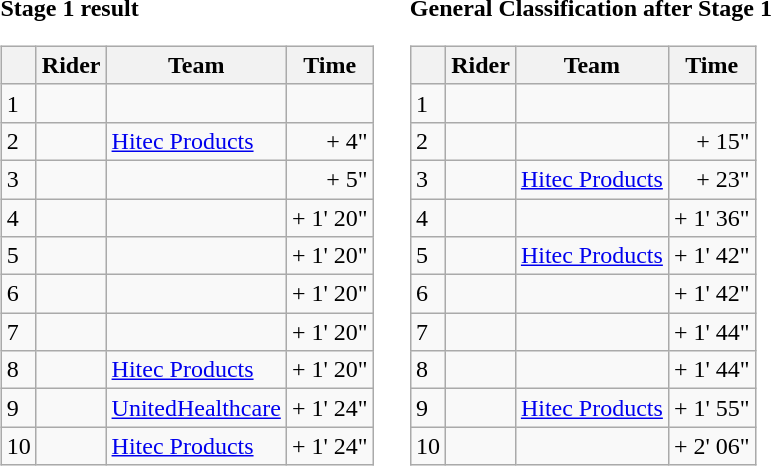<table>
<tr>
<td><strong>Stage 1 result</strong><br><table class="wikitable">
<tr>
<th></th>
<th>Rider</th>
<th>Team</th>
<th>Time</th>
</tr>
<tr>
<td>1</td>
<td></td>
<td></td>
<td align="right"></td>
</tr>
<tr>
<td>2</td>
<td></td>
<td><a href='#'>Hitec Products</a></td>
<td align="right">+ 4"</td>
</tr>
<tr>
<td>3</td>
<td></td>
<td></td>
<td align="right">+ 5"</td>
</tr>
<tr>
<td>4</td>
<td></td>
<td></td>
<td align="right">+ 1' 20"</td>
</tr>
<tr>
<td>5</td>
<td></td>
<td></td>
<td align="right">+ 1' 20"</td>
</tr>
<tr>
<td>6</td>
<td></td>
<td></td>
<td align="right">+ 1' 20"</td>
</tr>
<tr>
<td>7</td>
<td></td>
<td></td>
<td align="right">+ 1' 20"</td>
</tr>
<tr>
<td>8</td>
<td></td>
<td><a href='#'>Hitec Products</a></td>
<td align="right">+ 1' 20"</td>
</tr>
<tr>
<td>9</td>
<td></td>
<td><a href='#'>UnitedHealthcare</a></td>
<td align="right">+ 1' 24"</td>
</tr>
<tr>
<td>10</td>
<td></td>
<td><a href='#'>Hitec Products</a></td>
<td align="right">+ 1' 24"</td>
</tr>
</table>
</td>
<td></td>
<td><strong>General Classification after Stage 1</strong><br><table class="wikitable">
<tr>
<th></th>
<th>Rider</th>
<th>Team</th>
<th>Time</th>
</tr>
<tr>
<td>1</td>
<td> </td>
<td></td>
<td align="right"></td>
</tr>
<tr>
<td>2</td>
<td></td>
<td></td>
<td align="right">+ 15"</td>
</tr>
<tr>
<td>3</td>
<td></td>
<td><a href='#'>Hitec Products</a></td>
<td align="right">+ 23"</td>
</tr>
<tr>
<td>4</td>
<td></td>
<td></td>
<td align="right">+ 1' 36"</td>
</tr>
<tr>
<td>5</td>
<td></td>
<td><a href='#'>Hitec Products</a></td>
<td align="right">+ 1' 42"</td>
</tr>
<tr>
<td>6</td>
<td></td>
<td></td>
<td align="right">+ 1' 42"</td>
</tr>
<tr>
<td>7</td>
<td></td>
<td></td>
<td align="right">+ 1' 44"</td>
</tr>
<tr>
<td>8</td>
<td></td>
<td></td>
<td align="right">+ 1' 44"</td>
</tr>
<tr>
<td>9</td>
<td></td>
<td><a href='#'>Hitec Products</a></td>
<td align="right">+ 1' 55"</td>
</tr>
<tr>
<td>10</td>
<td></td>
<td></td>
<td align="right">+ 2' 06"</td>
</tr>
</table>
</td>
</tr>
</table>
